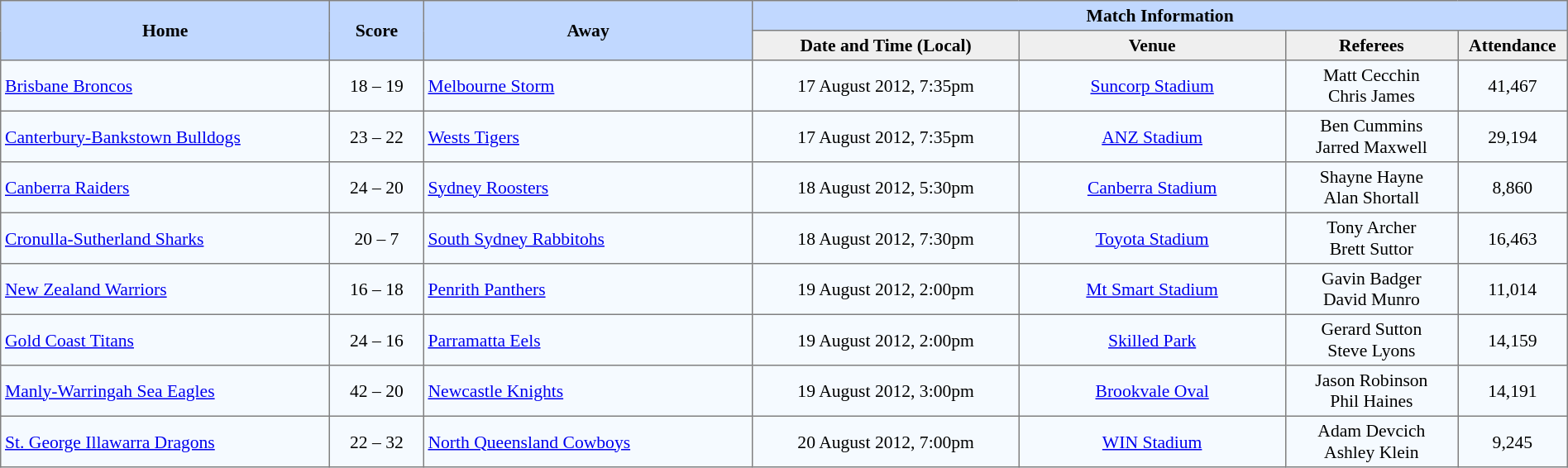<table border="1" cellpadding="3" cellspacing="0" style="border-collapse:collapse; font-size:90%; width:100%;">
<tr style="background:#c1d8ff;">
<th rowspan="2" style="width:21%;">Home</th>
<th rowspan="2" style="width:6%;">Score</th>
<th rowspan="2" style="width:21%;">Away</th>
<th colspan=6>Match Information</th>
</tr>
<tr style="background:#efefef;">
<th width=17%>Date and Time (Local)</th>
<th width=17%>Venue</th>
<th width=11%>Referees</th>
<th width=7%>Attendance</th>
</tr>
<tr style="text-align:center; background:#f5faff;">
<td align=left> <a href='#'>Brisbane Broncos</a></td>
<td>18 – 19</td>
<td align=left> <a href='#'>Melbourne Storm</a></td>
<td>17 August 2012, 7:35pm</td>
<td><a href='#'>Suncorp Stadium</a></td>
<td>Matt Cecchin <br> Chris James</td>
<td>41,467</td>
</tr>
<tr style="text-align:center; background:#f5faff;">
<td align=left> <a href='#'>Canterbury-Bankstown Bulldogs</a></td>
<td>23 – 22</td>
<td align=left> <a href='#'>Wests Tigers</a></td>
<td>17 August 2012, 7:35pm</td>
<td><a href='#'>ANZ Stadium</a></td>
<td>Ben Cummins <br> Jarred Maxwell</td>
<td>29,194</td>
</tr>
<tr style="text-align:center; background:#f5faff;">
<td align=left> <a href='#'>Canberra Raiders</a></td>
<td>24 – 20</td>
<td align=left> <a href='#'>Sydney Roosters</a></td>
<td>18 August 2012, 5:30pm</td>
<td><a href='#'>Canberra Stadium</a></td>
<td>Shayne Hayne <br> Alan Shortall</td>
<td>8,860</td>
</tr>
<tr style="text-align:center; background:#f5faff;">
<td align=left> <a href='#'>Cronulla-Sutherland Sharks</a></td>
<td>20 – 7</td>
<td align=left> <a href='#'>South Sydney Rabbitohs</a></td>
<td>18 August 2012, 7:30pm</td>
<td><a href='#'>Toyota Stadium</a></td>
<td>Tony Archer <br> Brett Suttor</td>
<td>16,463</td>
</tr>
<tr style="text-align:center; background:#f5faff;">
<td align=left> <a href='#'>New Zealand Warriors</a></td>
<td>16 – 18</td>
<td align=left> <a href='#'>Penrith Panthers</a></td>
<td>19 August 2012, 2:00pm</td>
<td><a href='#'>Mt Smart Stadium</a></td>
<td>Gavin Badger <br> David Munro</td>
<td>11,014</td>
</tr>
<tr style="text-align:center; background:#f5faff;">
<td align=left> <a href='#'>Gold Coast Titans</a></td>
<td>24 – 16</td>
<td align=left> <a href='#'>Parramatta Eels</a></td>
<td>19 August 2012, 2:00pm</td>
<td><a href='#'>Skilled Park</a></td>
<td>Gerard Sutton <br> Steve Lyons</td>
<td>14,159</td>
</tr>
<tr style="text-align:center; background:#f5faff;">
<td align=left> <a href='#'>Manly-Warringah Sea Eagles</a></td>
<td>42 – 20</td>
<td align=left> <a href='#'>Newcastle Knights</a></td>
<td>19 August 2012, 3:00pm</td>
<td><a href='#'>Brookvale Oval</a></td>
<td>Jason Robinson <br> Phil Haines</td>
<td>14,191</td>
</tr>
<tr style="text-align:center; background:#f5faff;">
<td align=left> <a href='#'>St. George Illawarra Dragons</a></td>
<td>22 – 32</td>
<td align=left> <a href='#'>North Queensland Cowboys</a></td>
<td>20 August 2012, 7:00pm</td>
<td><a href='#'>WIN Stadium</a></td>
<td>Adam Devcich <br> Ashley Klein</td>
<td>9,245</td>
</tr>
</table>
